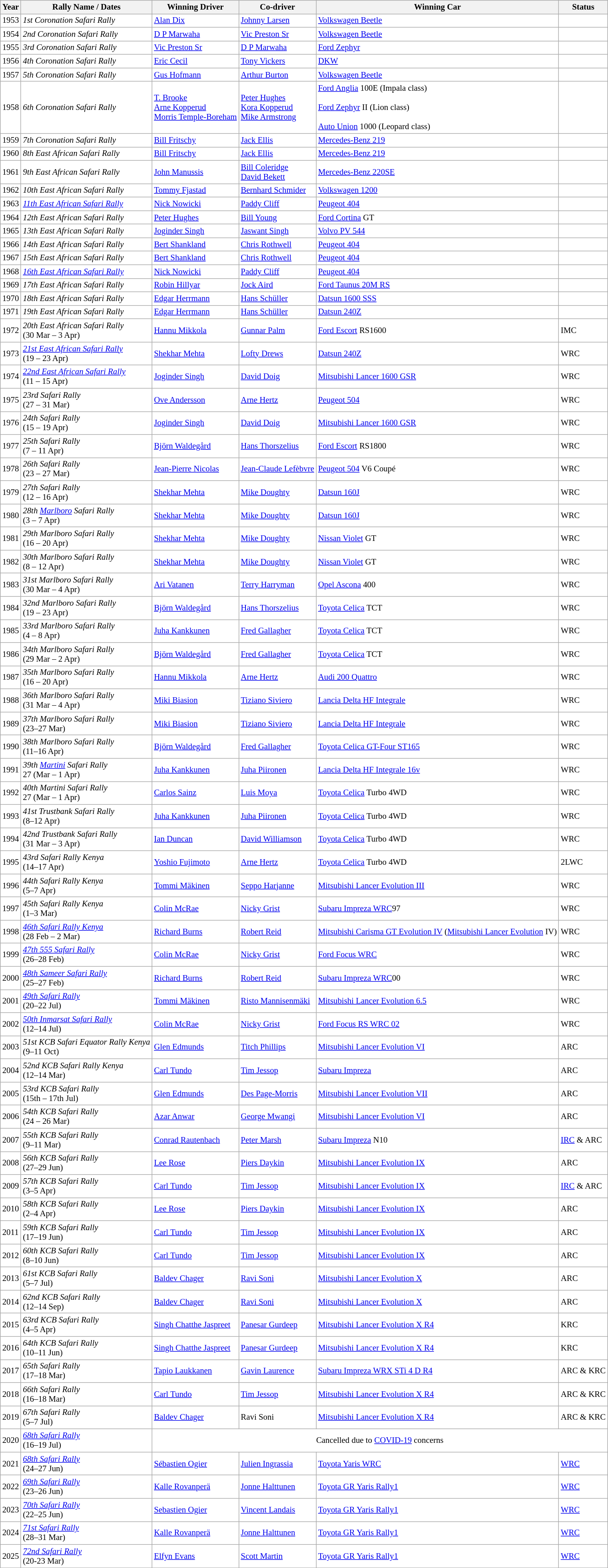<table class="wikitable sortable" style="font-size:87%; text-align:left; border:grey solid 1px; border-collapse:collapse; background:#ffffff;">
<tr style="background:#EFEFEF;">
<th colspan=1 width=5>Year</th>
<th colspan=1>Rally Name / Dates</th>
<th colspan=1>Winning Driver</th>
<th colspan=1>Co-driver</th>
<th colspan=1>Winning Car</th>
<th colspan=1>Status</th>
</tr>
<tr>
<td>1953</td>
<td><em>1st Coronation Safari Rally</em></td>
<td> <a href='#'>Alan Dix</a></td>
<td> <a href='#'>Johnny Larsen</a></td>
<td><a href='#'>Volkswagen Beetle</a></td>
<td> </td>
</tr>
<tr>
<td>1954</td>
<td><em>2nd Coronation Safari Rally</em></td>
<td> <a href='#'>D P Marwaha</a></td>
<td> <a href='#'>Vic Preston Sr</a></td>
<td><a href='#'>Volkswagen Beetle</a></td>
<td> </td>
</tr>
<tr>
<td>1955</td>
<td><em>3rd Coronation Safari Rally</em></td>
<td> <a href='#'>Vic Preston Sr</a></td>
<td> <a href='#'>D P Marwaha</a></td>
<td><a href='#'>Ford Zephyr</a></td>
<td> </td>
</tr>
<tr>
<td>1956</td>
<td><em>4th Coronation Safari Rally</em></td>
<td> <a href='#'>Eric Cecil</a></td>
<td> <a href='#'>Tony Vickers</a></td>
<td><a href='#'>DKW</a></td>
<td> </td>
</tr>
<tr>
<td>1957</td>
<td><em>5th Coronation Safari Rally</em></td>
<td> <a href='#'>Gus Hofmann</a></td>
<td> <a href='#'>Arthur Burton</a></td>
<td><a href='#'>Volkswagen Beetle</a></td>
<td> </td>
</tr>
<tr>
<td>1958</td>
<td><em>6th Coronation Safari Rally</em></td>
<td> <a href='#'>T. Brooke</a> <br> <a href='#'>Arne Kopperud</a> <br>  <a href='#'>Morris Temple-Boreham</a></td>
<td> <a href='#'>Peter Hughes</a>  <br> <a href='#'>Kora Kopperud</a>  <br>  <a href='#'>Mike Armstrong</a></td>
<td><a href='#'>Ford Anglia</a> 100E (Impala class)  <br><br> <a href='#'>Ford Zephyr</a> II (Lion class)<br>  <br>  <a href='#'>Auto Union</a> 1000 (Leopard class)</td>
<td> </td>
</tr>
<tr>
<td>1959</td>
<td><em>7th Coronation Safari Rally</em></td>
<td> <a href='#'>Bill Fritschy</a></td>
<td> <a href='#'>Jack Ellis</a></td>
<td><a href='#'>Mercedes-Benz 219</a></td>
<td> </td>
</tr>
<tr>
<td>1960</td>
<td><em>8th East African Safari Rally</em></td>
<td> <a href='#'>Bill Fritschy</a></td>
<td> <a href='#'>Jack Ellis</a></td>
<td><a href='#'>Mercedes-Benz 219</a></td>
<td> </td>
</tr>
<tr>
<td>1961</td>
<td><em>9th East African Safari Rally</em></td>
<td> <a href='#'>John Manussis</a></td>
<td> <a href='#'>Bill Coleridge</a><br> <a href='#'>David Bekett</a></td>
<td><a href='#'>Mercedes-Benz 220SE</a></td>
<td> </td>
</tr>
<tr>
<td>1962</td>
<td><em>10th East African Safari Rally</em></td>
<td> <a href='#'>Tommy Fjastad</a></td>
<td> <a href='#'>Bernhard Schmider</a></td>
<td><a href='#'>Volkswagen 1200</a></td>
<td> </td>
</tr>
<tr>
<td>1963</td>
<td><em><a href='#'>11th East African Safari Rally</a></em></td>
<td> <a href='#'>Nick Nowicki</a></td>
<td> <a href='#'>Paddy Cliff</a></td>
<td><a href='#'>Peugeot 404</a></td>
<td> </td>
</tr>
<tr>
<td>1964</td>
<td><em>12th East African Safari Rally</em></td>
<td> <a href='#'>Peter Hughes</a></td>
<td> <a href='#'>Bill Young</a></td>
<td><a href='#'>Ford Cortina</a> GT</td>
<td> </td>
</tr>
<tr>
<td>1965</td>
<td><em>13th East African Safari Rally</em></td>
<td> <a href='#'>Joginder Singh</a></td>
<td> <a href='#'>Jaswant Singh</a></td>
<td><a href='#'>Volvo PV 544</a></td>
<td> </td>
</tr>
<tr>
<td>1966</td>
<td><em>14th East African Safari Rally</em></td>
<td> <a href='#'>Bert Shankland</a></td>
<td> <a href='#'>Chris Rothwell</a></td>
<td><a href='#'>Peugeot 404</a></td>
<td> </td>
</tr>
<tr>
<td>1967</td>
<td><em>15th East African Safari Rally</em></td>
<td> <a href='#'>Bert Shankland</a></td>
<td> <a href='#'>Chris Rothwell</a></td>
<td><a href='#'>Peugeot 404</a></td>
<td> </td>
</tr>
<tr>
<td>1968</td>
<td><em><a href='#'>16th East African Safari Rally</a></em></td>
<td> <a href='#'>Nick Nowicki</a></td>
<td> <a href='#'>Paddy Cliff</a></td>
<td><a href='#'>Peugeot 404</a></td>
<td> </td>
</tr>
<tr>
<td>1969</td>
<td><em>17th East African Safari Rally</em></td>
<td> <a href='#'>Robin Hillyar</a></td>
<td> <a href='#'>Jock Aird</a></td>
<td><a href='#'>Ford Taunus 20M RS</a></td>
<td> </td>
</tr>
<tr>
<td>1970</td>
<td><em>18th East African Safari Rally</em></td>
<td> <a href='#'>Edgar Herrmann</a></td>
<td> <a href='#'>Hans Schüller</a></td>
<td><a href='#'>Datsun 1600 SSS</a></td>
<td> </td>
</tr>
<tr>
<td>1971</td>
<td><em>19th East African Safari Rally</em></td>
<td> <a href='#'>Edgar Herrmann</a></td>
<td> <a href='#'>Hans Schüller</a></td>
<td><a href='#'>Datsun 240Z</a></td>
<td> </td>
</tr>
<tr>
<td>1972</td>
<td><em>20th East African Safari Rally</em> <br> (30 Mar – 3 Apr)</td>
<td> <a href='#'>Hannu Mikkola</a></td>
<td> <a href='#'>Gunnar Palm</a></td>
<td><a href='#'>Ford Escort</a> RS1600</td>
<td>IMC</td>
</tr>
<tr>
<td>1973</td>
<td><em><a href='#'>21st East African Safari Rally</a></em> <br> (19 – 23 Apr)</td>
<td> <a href='#'>Shekhar Mehta</a></td>
<td> <a href='#'>Lofty Drews</a></td>
<td><a href='#'>Datsun 240Z</a></td>
<td>WRC</td>
</tr>
<tr>
<td>1974</td>
<td><em><a href='#'>22nd East African Safari Rally</a></em> <br> (11 – 15 Apr)</td>
<td> <a href='#'>Joginder Singh</a></td>
<td> <a href='#'>David Doig</a></td>
<td><a href='#'>Mitsubishi Lancer 1600 GSR</a></td>
<td>WRC</td>
</tr>
<tr>
<td>1975</td>
<td><em>23rd Safari Rally</em> <br> (27 – 31 Mar)</td>
<td> <a href='#'>Ove Andersson</a></td>
<td> <a href='#'>Arne Hertz</a></td>
<td><a href='#'>Peugeot 504</a></td>
<td>WRC</td>
</tr>
<tr>
<td>1976</td>
<td><em>24th Safari Rally</em> <br> (15 – 19 Apr)</td>
<td> <a href='#'>Joginder Singh</a></td>
<td> <a href='#'>David Doig</a></td>
<td><a href='#'>Mitsubishi Lancer 1600 GSR</a></td>
<td>WRC</td>
</tr>
<tr>
<td>1977</td>
<td><em>25th Safari Rally</em> <br> (7 – 11 Apr)</td>
<td> <a href='#'>Björn Waldegård</a></td>
<td> <a href='#'>Hans Thorszelius</a></td>
<td><a href='#'>Ford Escort</a> RS1800</td>
<td>WRC</td>
</tr>
<tr>
<td>1978</td>
<td><em>26th Safari Rally</em> <br> (23 – 27 Mar)</td>
<td> <a href='#'>Jean-Pierre Nicolas</a></td>
<td>  <a href='#'>Jean-Claude Lefèbvre</a></td>
<td><a href='#'>Peugeot 504</a> V6 Coupé</td>
<td>WRC</td>
</tr>
<tr>
<td>1979</td>
<td><em>27th Safari Rally</em> <br> (12 – 16 Apr)</td>
<td> <a href='#'>Shekhar Mehta</a></td>
<td> <a href='#'>Mike Doughty</a></td>
<td><a href='#'>Datsun 160J</a></td>
<td>WRC</td>
</tr>
<tr>
<td>1980</td>
<td><em>28th <a href='#'>Marlboro</a> Safari Rally</em> <br> (3 – 7 Apr)</td>
<td> <a href='#'>Shekhar Mehta</a></td>
<td> <a href='#'>Mike Doughty</a></td>
<td><a href='#'>Datsun 160J</a></td>
<td>WRC</td>
</tr>
<tr>
<td>1981</td>
<td><em>29th Marlboro Safari Rally</em> <br> (16 – 20 Apr)</td>
<td> <a href='#'>Shekhar Mehta</a></td>
<td> <a href='#'>Mike Doughty</a></td>
<td><a href='#'>Nissan Violet</a> GT</td>
<td>WRC</td>
</tr>
<tr>
<td>1982</td>
<td><em>30th Marlboro Safari Rally</em> <br> (8 – 12 Apr)</td>
<td> <a href='#'>Shekhar Mehta</a></td>
<td> <a href='#'>Mike Doughty</a></td>
<td><a href='#'>Nissan Violet</a> GT</td>
<td>WRC</td>
</tr>
<tr>
<td>1983</td>
<td><em>31st Marlboro Safari Rally</em> <br> (30 Mar – 4 Apr)</td>
<td> <a href='#'>Ari Vatanen</a></td>
<td> <a href='#'>Terry Harryman</a></td>
<td><a href='#'>Opel Ascona</a> 400</td>
<td>WRC</td>
</tr>
<tr>
<td>1984</td>
<td><em>32nd Marlboro Safari Rally</em> <br> (19 – 23 Apr)</td>
<td> <a href='#'>Björn Waldegård</a></td>
<td> <a href='#'>Hans Thorszelius</a></td>
<td><a href='#'>Toyota Celica</a> TCT</td>
<td>WRC</td>
</tr>
<tr>
<td>1985</td>
<td><em>33rd Marlboro Safari Rally</em> <br> (4 – 8 Apr)</td>
<td> <a href='#'>Juha Kankkunen</a></td>
<td> <a href='#'>Fred Gallagher</a></td>
<td><a href='#'>Toyota Celica</a> TCT</td>
<td>WRC</td>
</tr>
<tr>
<td>1986</td>
<td><em>34th Marlboro Safari Rally</em> <br> (29 Mar – 2 Apr)</td>
<td> <a href='#'>Björn Waldegård</a></td>
<td> <a href='#'>Fred Gallagher</a></td>
<td><a href='#'>Toyota Celica</a> TCT</td>
<td>WRC</td>
</tr>
<tr>
<td>1987</td>
<td><em>35th Marlboro Safari Rally</em> <br> (16 – 20 Apr)</td>
<td> <a href='#'>Hannu Mikkola</a></td>
<td> <a href='#'>Arne Hertz</a></td>
<td><a href='#'>Audi 200 Quattro</a></td>
<td>WRC</td>
</tr>
<tr>
<td>1988</td>
<td><em>36th Marlboro Safari Rally</em> <br> (31 Mar – 4 Apr)</td>
<td> <a href='#'>Miki Biasion</a></td>
<td> <a href='#'>Tiziano Siviero</a></td>
<td><a href='#'>Lancia Delta HF Integrale</a></td>
<td>WRC</td>
</tr>
<tr>
<td>1989</td>
<td><em>37th Marlboro Safari Rally</em> <br> (23–27 Mar)</td>
<td> <a href='#'>Miki Biasion</a></td>
<td> <a href='#'>Tiziano Siviero</a></td>
<td><a href='#'>Lancia Delta HF Integrale</a></td>
<td>WRC</td>
</tr>
<tr>
<td>1990</td>
<td><em>38th Marlboro Safari Rally</em> <br> (11–16 Apr)</td>
<td> <a href='#'>Björn Waldegård</a></td>
<td> <a href='#'>Fred Gallagher</a></td>
<td><a href='#'>Toyota Celica GT-Four ST165</a></td>
<td>WRC</td>
</tr>
<tr>
<td>1991</td>
<td><em>39th <a href='#'>Martini</a> Safari Rally</em> <br> 27 (Mar – 1 Apr)</td>
<td> <a href='#'>Juha Kankkunen</a></td>
<td> <a href='#'>Juha Piironen</a></td>
<td><a href='#'>Lancia Delta HF Integrale 16v</a></td>
<td>WRC</td>
</tr>
<tr>
<td>1992</td>
<td><em>40th Martini Safari Rally</em> <br> 27 (Mar – 1 Apr)</td>
<td> <a href='#'>Carlos Sainz</a></td>
<td> <a href='#'>Luis Moya</a></td>
<td><a href='#'>Toyota Celica</a> Turbo 4WD</td>
<td>WRC</td>
</tr>
<tr>
<td>1993</td>
<td><em>41st Trustbank Safari Rally</em> <br> (8–12 Apr)</td>
<td> <a href='#'>Juha Kankkunen</a></td>
<td> <a href='#'>Juha Piironen</a></td>
<td><a href='#'>Toyota Celica</a> Turbo 4WD</td>
<td>WRC</td>
</tr>
<tr>
<td>1994</td>
<td><em>42nd Trustbank Safari Rally</em> <br> (31 Mar – 3 Apr)</td>
<td> <a href='#'>Ian Duncan</a></td>
<td> <a href='#'>David Williamson</a></td>
<td><a href='#'>Toyota Celica</a> Turbo 4WD</td>
<td>WRC</td>
</tr>
<tr>
<td>1995</td>
<td><em>43rd Safari Rally Kenya</em> <br> (14–17 Apr)</td>
<td> <a href='#'>Yoshio Fujimoto</a></td>
<td> <a href='#'>Arne Hertz</a></td>
<td><a href='#'>Toyota Celica</a> Turbo 4WD</td>
<td>2LWC</td>
</tr>
<tr>
<td>1996</td>
<td><em>44th Safari Rally Kenya</em> <br> (5–7 Apr)</td>
<td> <a href='#'>Tommi Mäkinen</a></td>
<td> <a href='#'>Seppo Harjanne</a></td>
<td><a href='#'>Mitsubishi Lancer Evolution III</a></td>
<td>WRC</td>
</tr>
<tr>
<td>1997</td>
<td><em>45th Safari Rally Kenya</em> <br> (1–3 Mar)</td>
<td> <a href='#'>Colin McRae</a></td>
<td> <a href='#'>Nicky Grist</a></td>
<td><a href='#'>Subaru Impreza WRC</a>97</td>
<td>WRC</td>
</tr>
<tr>
<td>1998</td>
<td><em><a href='#'>46th Safari Rally Kenya</a></em> <br> (28 Feb – 2 Mar)</td>
<td> <a href='#'>Richard Burns</a></td>
<td> <a href='#'>Robert Reid</a></td>
<td><a href='#'>Mitsubishi Carisma GT Evolution IV</a> (<a href='#'>Mitsubishi Lancer Evolution</a> IV)</td>
<td>WRC</td>
</tr>
<tr>
<td>1999</td>
<td><a href='#'><em>47th 555 Safari Rally</em></a> <br> (26–28 Feb)</td>
<td> <a href='#'>Colin McRae</a></td>
<td> <a href='#'>Nicky Grist</a></td>
<td><a href='#'>Ford Focus WRC</a></td>
<td>WRC</td>
</tr>
<tr>
<td>2000</td>
<td><em><a href='#'>48th Sameer Safari Rally</a></em> <br> (25–27 Feb)</td>
<td> <a href='#'>Richard Burns</a></td>
<td> <a href='#'>Robert Reid</a></td>
<td><a href='#'>Subaru Impreza WRC</a>00</td>
<td>WRC</td>
</tr>
<tr>
<td>2001</td>
<td><em><a href='#'>49th Safari Rally</a></em> <br> (20–22 Jul)</td>
<td> <a href='#'>Tommi Mäkinen</a></td>
<td> <a href='#'>Risto Mannisenmäki</a></td>
<td><a href='#'>Mitsubishi Lancer Evolution 6.5</a></td>
<td>WRC</td>
</tr>
<tr>
<td>2002</td>
<td><em><a href='#'>50th Inmarsat Safari Rally</a></em> <br> (12–14 Jul)</td>
<td> <a href='#'>Colin McRae</a></td>
<td> <a href='#'>Nicky Grist</a></td>
<td><a href='#'>Ford Focus RS WRC 02</a></td>
<td>WRC</td>
</tr>
<tr>
<td>2003</td>
<td><em>51st KCB Safari Equator Rally Kenya</em> <br> (9–11 Oct)</td>
<td> <a href='#'>Glen Edmunds</a></td>
<td> <a href='#'>Titch Phillips</a></td>
<td><a href='#'>Mitsubishi Lancer Evolution VI</a></td>
<td>ARC</td>
</tr>
<tr>
<td>2004</td>
<td><em>52nd KCB Safari Rally Kenya</em> <br> (12–14 Mar)</td>
<td> <a href='#'>Carl Tundo</a></td>
<td> <a href='#'>Tim Jessop</a></td>
<td><a href='#'>Subaru Impreza</a></td>
<td>ARC</td>
</tr>
<tr>
<td>2005</td>
<td><em>53rd KCB Safari Rally</em> <br> (15th – 17th Jul)</td>
<td> <a href='#'>Glen Edmunds</a></td>
<td> <a href='#'>Des Page-Morris</a></td>
<td><a href='#'>Mitsubishi Lancer Evolution VII</a></td>
<td>ARC</td>
</tr>
<tr>
<td>2006</td>
<td><em>54th KCB Safari Rally</em> <br> (24 – 26 Mar)</td>
<td> <a href='#'>Azar Anwar</a></td>
<td> <a href='#'>George Mwangi</a></td>
<td><a href='#'>Mitsubishi Lancer Evolution VI</a></td>
<td>ARC</td>
</tr>
<tr>
<td>2007</td>
<td><em>55th KCB Safari Rally</em> <br> (9–11 Mar)</td>
<td> <a href='#'>Conrad Rautenbach</a></td>
<td> <a href='#'>Peter Marsh</a></td>
<td><a href='#'>Subaru Impreza</a> N10</td>
<td><a href='#'>IRC</a> & ARC</td>
</tr>
<tr>
<td>2008</td>
<td><em>56th KCB Safari Rally</em> <br> (27–29 Jun)</td>
<td> <a href='#'>Lee Rose</a></td>
<td> <a href='#'>Piers Daykin</a></td>
<td><a href='#'>Mitsubishi Lancer Evolution IX</a></td>
<td>ARC</td>
</tr>
<tr>
<td>2009</td>
<td><em>57th KCB Safari Rally</em> <br> (3–5 Apr)</td>
<td> <a href='#'>Carl Tundo</a></td>
<td>  <a href='#'>Tim Jessop</a></td>
<td><a href='#'>Mitsubishi Lancer Evolution IX</a></td>
<td><a href='#'>IRC</a> & ARC</td>
</tr>
<tr>
<td>2010</td>
<td><em>58th KCB Safari Rally</em> <br> (2–4 Apr)</td>
<td> <a href='#'>Lee Rose</a></td>
<td> <a href='#'>Piers Daykin</a></td>
<td><a href='#'>Mitsubishi Lancer Evolution IX</a></td>
<td>ARC</td>
</tr>
<tr>
<td>2011</td>
<td><em>59th KCB Safari Rally</em> <br> (17–19 Jun)</td>
<td> <a href='#'>Carl Tundo</a></td>
<td>  <a href='#'>Tim Jessop</a></td>
<td><a href='#'>Mitsubishi Lancer Evolution IX</a></td>
<td>ARC</td>
</tr>
<tr>
<td>2012</td>
<td><em>60th KCB Safari Rally</em> <br> (8–10 Jun)</td>
<td> <a href='#'>Carl Tundo</a></td>
<td>  <a href='#'>Tim Jessop</a></td>
<td><a href='#'>Mitsubishi Lancer Evolution IX</a></td>
<td>ARC</td>
</tr>
<tr>
<td>2013</td>
<td><em>61st KCB Safari Rally</em> <br> (5–7 Jul)</td>
<td> <a href='#'>Baldev Chager</a></td>
<td>  <a href='#'>Ravi Soni</a></td>
<td><a href='#'>Mitsubishi Lancer Evolution X</a></td>
<td>ARC</td>
</tr>
<tr>
<td>2014</td>
<td><em>62nd KCB Safari Rally</em> <br> (12–14 Sep)</td>
<td> <a href='#'>Baldev Chager</a></td>
<td>  <a href='#'>Ravi Soni</a></td>
<td><a href='#'>Mitsubishi Lancer Evolution X</a></td>
<td>ARC</td>
</tr>
<tr>
<td>2015</td>
<td><em>63rd KCB Safari Rally</em> <br> (4–5 Apr)</td>
<td> <a href='#'>Singh Chatthe Jaspreet</a></td>
<td>  <a href='#'>Panesar Gurdeep</a></td>
<td><a href='#'>Mitsubishi Lancer Evolution X R4</a></td>
<td>KRC</td>
</tr>
<tr>
<td>2016</td>
<td><em>64th KCB Safari Rally</em> <br> (10–11 Jun)</td>
<td> <a href='#'>Singh Chatthe Jaspreet</a></td>
<td> <a href='#'>Panesar Gurdeep</a></td>
<td><a href='#'>Mitsubishi Lancer Evolution X R4</a></td>
<td>KRC</td>
</tr>
<tr>
<td>2017</td>
<td><em>65th Safari Rally</em> <br> (17–18 Mar)</td>
<td> <a href='#'>Tapio Laukkanen</a></td>
<td> <a href='#'>Gavin Laurence</a></td>
<td><a href='#'>Subaru Impreza WRX STi 4 D R4</a></td>
<td>ARC & KRC</td>
</tr>
<tr>
<td>2018</td>
<td><em>66th Safari Rally</em> <br> (16–18 Mar)</td>
<td> <a href='#'>Carl Tundo</a></td>
<td> <a href='#'>Tim Jessop</a></td>
<td><a href='#'>Mitsubishi Lancer Evolution X R4</a></td>
<td>ARC & KRC</td>
</tr>
<tr>
<td>2019</td>
<td><em>67th Safari Rally</em> <br> (5–7 Jul)</td>
<td> <a href='#'>Baldev Chager</a></td>
<td> Ravi Soni</td>
<td><a href='#'>Mitsubishi Lancer Evolution X R4</a></td>
<td>ARC & KRC</td>
</tr>
<tr>
<td>2020</td>
<td><em><a href='#'>68th Safari Rally</a></em> <br> (16–19 Jul)</td>
<td colspan="4" align="center">Cancelled due to <a href='#'>COVID-19</a> concerns</td>
</tr>
<tr>
<td>2021</td>
<td><em><a href='#'>68th Safari Rally</a></em> <br> (24–27 Jun)</td>
<td> <a href='#'>Sébastien Ogier</a></td>
<td> <a href='#'>Julien Ingrassia</a></td>
<td><a href='#'>Toyota Yaris WRC</a></td>
<td><a href='#'>WRC</a></td>
</tr>
<tr>
<td>2022</td>
<td><em><a href='#'>69th Safari Rally</a></em> <br> (23–26 Jun)</td>
<td> <a href='#'>Kalle Rovanperä</a></td>
<td> <a href='#'>Jonne Halttunen</a></td>
<td><a href='#'>Toyota GR Yaris Rally1</a></td>
<td><a href='#'>WRC</a></td>
</tr>
<tr>
<td>2023</td>
<td><em><a href='#'>70th Safari Rally</a></em> <br> (22–25 Jun)</td>
<td> <a href='#'>Sebastien Ogier</a></td>
<td> <a href='#'>Vincent Landais</a></td>
<td><a href='#'>Toyota GR Yaris Rally1</a></td>
<td><a href='#'>WRC</a></td>
</tr>
<tr>
<td>2024</td>
<td><em><a href='#'>71st Safari Rally</a></em> <br> (28–31 Mar)</td>
<td> <a href='#'>Kalle Rovanperä</a></td>
<td> <a href='#'>Jonne Halttunen</a></td>
<td><a href='#'>Toyota GR Yaris Rally1</a></td>
<td><a href='#'>WRC</a></td>
</tr>
<tr>
<td>2025</td>
<td><em><a href='#'>72nd Safari Rally</a></em> <br> (20-23 Mar)</td>
<td> <a href='#'>Elfyn Evans</a></td>
<td> <a href='#'>Scott Martin</a></td>
<td><a href='#'>Toyota GR Yaris Rally1</a></td>
<td><a href='#'>WRC</a></td>
</tr>
</table>
